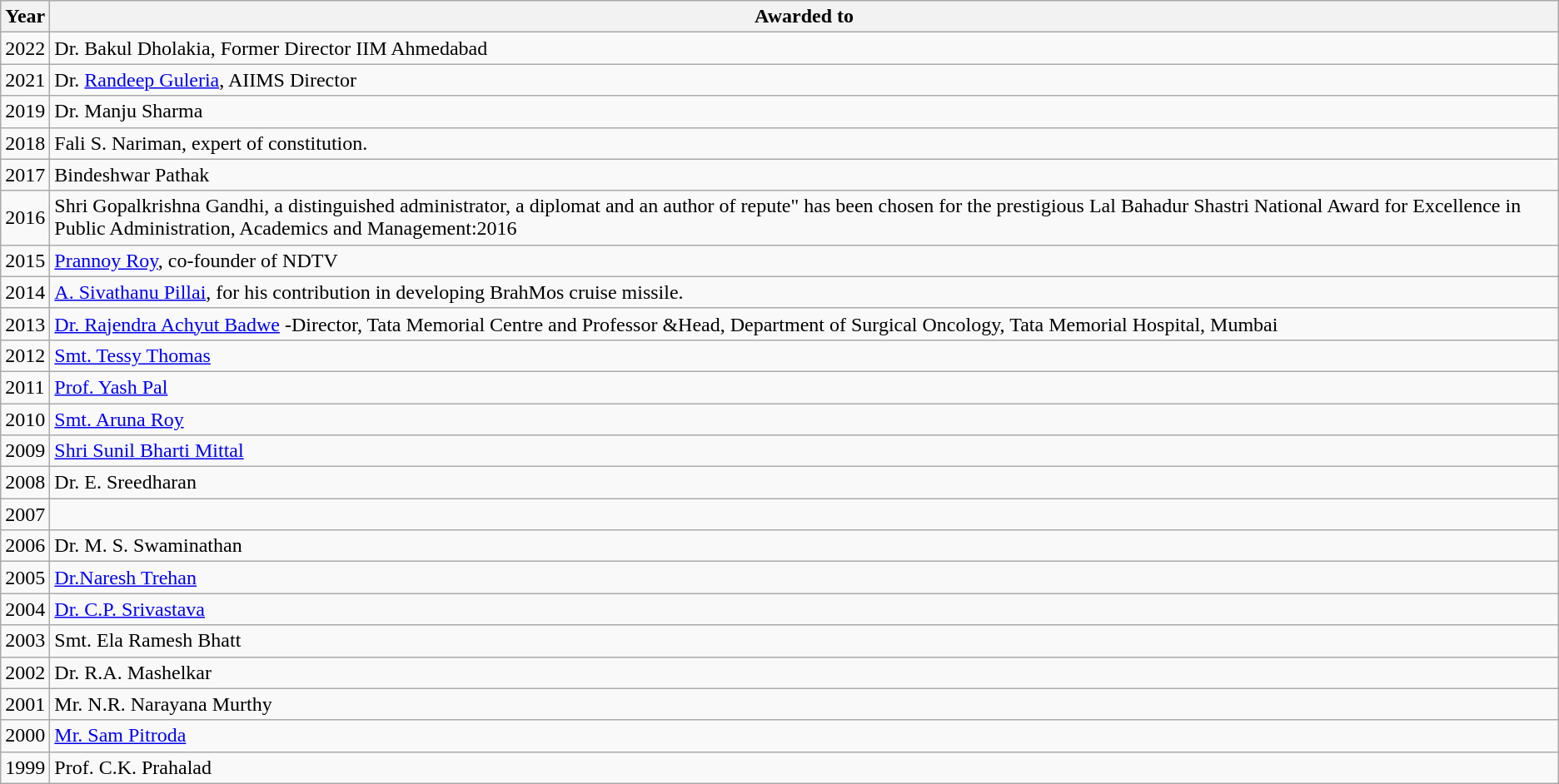<table class="wikitable">
<tr>
<th>Year</th>
<th>Awarded to</th>
</tr>
<tr>
<td>2022</td>
<td>Dr. Bakul Dholakia, Former Director IIM Ahmedabad</td>
</tr>
<tr>
<td>2021</td>
<td>Dr. <a href='#'>Randeep Guleria</a>, AIIMS Director</td>
</tr>
<tr>
<td>2019</td>
<td>Dr. Manju Sharma</td>
</tr>
<tr>
<td>2018</td>
<td>Fali S. Nariman, expert of constitution.</td>
</tr>
<tr>
<td>2017</td>
<td>Bindeshwar Pathak</td>
</tr>
<tr>
<td>2016</td>
<td>Shri Gopalkrishna Gandhi, a distinguished administrator, a diplomat and an author of repute" has been chosen for the prestigious Lal Bahadur Shastri National Award for Excellence in Public Administration, Academics and Management:2016</td>
</tr>
<tr>
<td>2015</td>
<td><a href='#'>Prannoy Roy</a>, co-founder of NDTV</td>
</tr>
<tr>
<td>2014</td>
<td><a href='#'>A. Sivathanu Pillai</a>, for his contribution in developing BrahMos cruise missile.</td>
</tr>
<tr>
<td>2013</td>
<td><a href='#'>Dr. Rajendra Achyut Badwe</a> -Director, Tata Memorial Centre and Professor &Head, Department of Surgical Oncology, Tata Memorial Hospital, Mumbai</td>
</tr>
<tr>
<td>2012</td>
<td><a href='#'>Smt. Tessy Thomas</a></td>
</tr>
<tr>
<td>2011</td>
<td><a href='#'>Prof. Yash Pal</a></td>
</tr>
<tr>
<td>2010</td>
<td><a href='#'>Smt. Aruna Roy</a></td>
</tr>
<tr>
<td>2009</td>
<td><a href='#'>Shri Sunil Bharti Mittal</a></td>
</tr>
<tr>
<td>2008</td>
<td>Dr. E. Sreedharan</td>
</tr>
<tr>
<td>2007</td>
<td></td>
</tr>
<tr>
<td>2006</td>
<td>Dr. M. S. Swaminathan</td>
</tr>
<tr>
<td>2005</td>
<td><a href='#'>Dr.Naresh Trehan</a></td>
</tr>
<tr>
<td>2004</td>
<td><a href='#'>Dr. C.P. Srivastava</a></td>
</tr>
<tr>
<td>2003</td>
<td>Smt. Ela Ramesh Bhatt</td>
</tr>
<tr>
<td>2002</td>
<td>Dr. R.A. Mashelkar</td>
</tr>
<tr>
<td>2001</td>
<td>Mr. N.R. Narayana Murthy</td>
</tr>
<tr>
<td>2000</td>
<td><a href='#'>Mr. Sam Pitroda</a></td>
</tr>
<tr>
<td>1999</td>
<td>Prof. C.K. Prahalad</td>
</tr>
</table>
